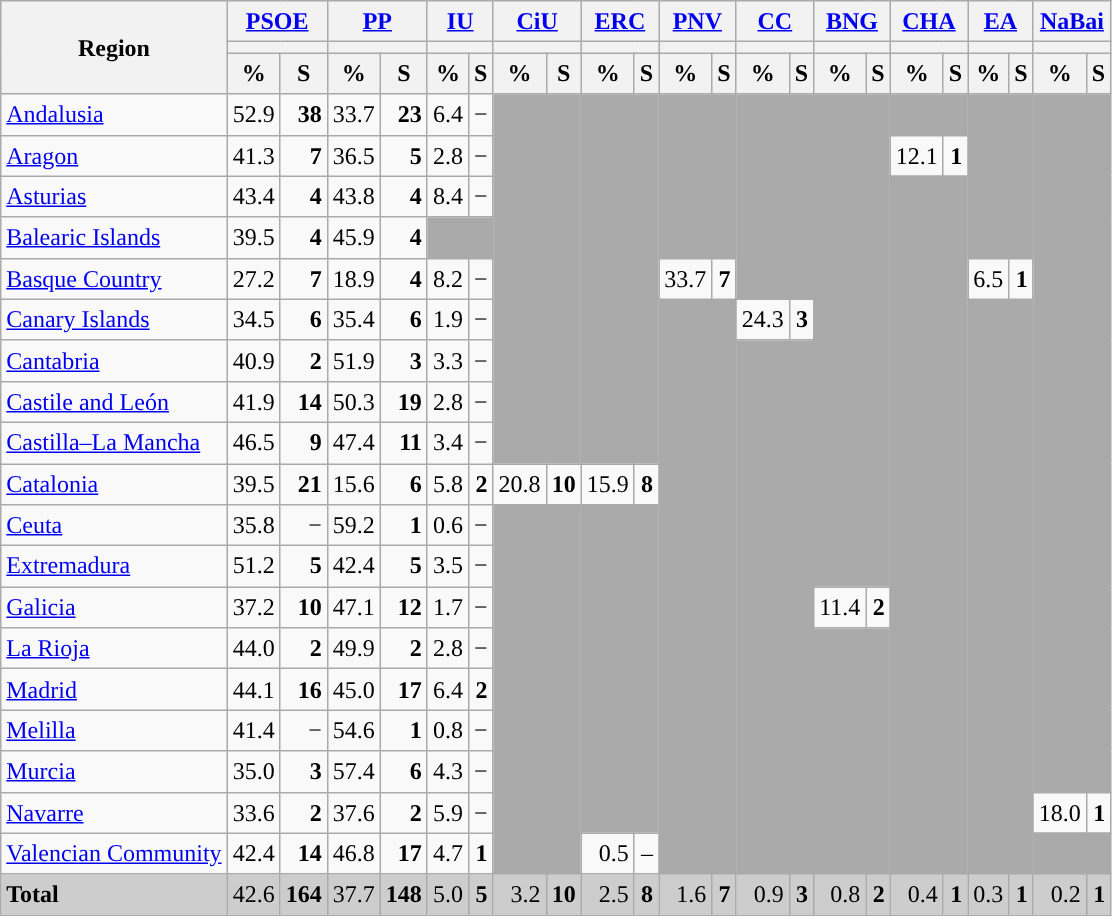<table class="wikitable sortable" style="text-align:right; line-height:20px;">
<tr>
<th rowspan="3">Region</th>
<th colspan="2" width="30px" class="unsortable"><a href='#'>PSOE</a></th>
<th colspan="2" width="30px" class="unsortable"><a href='#'>PP</a></th>
<th colspan="2" width="30px" class="unsortable"><a href='#'>IU</a></th>
<th colspan="2" width="30px" class="unsortable"><a href='#'>CiU</a></th>
<th colspan="2" width="30px" class="unsortable"><a href='#'>ERC</a></th>
<th colspan="2" width="30px" class="unsortable"><a href='#'>PNV</a></th>
<th colspan="2" width="30px" class="unsortable"><a href='#'>CC</a></th>
<th colspan="2" width="30px" class="unsortable"><a href='#'>BNG</a></th>
<th colspan="2" width="30px" class="unsortable"><a href='#'>CHA</a></th>
<th colspan="2" width="30px" class="unsortable"><a href='#'>EA</a></th>
<th colspan="2" width="30px" class="unsortable"><a href='#'>NaBai</a></th>
</tr>
<tr>
<th colspan="2" style="background:"></th>
<th colspan="2" style="background:"></th>
<th colspan="2" style="background:"></th>
<th colspan="2" style="background:"></th>
<th colspan="2" style="background:"></th>
<th colspan="2" style="background:"></th>
<th colspan="2" style="background:"></th>
<th colspan="2" style="background:"></th>
<th colspan="2" style="background:"></th>
<th colspan="2" style="background:"></th>
<th colspan="2" style="background:"></th>
</tr>
<tr>
<th data-sort-type="number">%</th>
<th data-sort-type="number">S</th>
<th data-sort-type="number">%</th>
<th data-sort-type="number">S</th>
<th data-sort-type="number">%</th>
<th data-sort-type="number">S</th>
<th data-sort-type="number">%</th>
<th data-sort-type="number">S</th>
<th data-sort-type="number">%</th>
<th data-sort-type="number">S</th>
<th data-sort-type="number">%</th>
<th data-sort-type="number">S</th>
<th data-sort-type="number">%</th>
<th data-sort-type="number">S</th>
<th data-sort-type="number">%</th>
<th data-sort-type="number">S</th>
<th data-sort-type="number">%</th>
<th data-sort-type="number">S</th>
<th data-sort-type="number">%</th>
<th data-sort-type="number">S</th>
<th data-sort-type="number">%</th>
<th data-sort-type="number">S</th>
</tr>
<tr>
<td align="left"><a href='#'>Andalusia</a></td>
<td style="background:">52.9</td>
<td><strong>38</strong></td>
<td>33.7</td>
<td><strong>23</strong></td>
<td>6.4</td>
<td>−</td>
<td colspan="2" rowspan="9" bgcolor="#AAAAAA"></td>
<td colspan="2" rowspan="9" bgcolor="#AAAAAA"></td>
<td colspan="2" rowspan="4" bgcolor="#AAAAAA"></td>
<td colspan="2" rowspan="5" bgcolor="#AAAAAA"></td>
<td colspan="2" rowspan="12" bgcolor="#AAAAAA"></td>
<td colspan="2" bgcolor="#AAAAAA"></td>
<td colspan="2" rowspan="4" bgcolor="#AAAAAA"></td>
<td colspan="2" rowspan="17" bgcolor="#AAAAAA"></td>
</tr>
<tr>
<td align="left"><a href='#'>Aragon</a></td>
<td style="background:">41.3</td>
<td><strong>7</strong></td>
<td>36.5</td>
<td><strong>5</strong></td>
<td>2.8</td>
<td>−</td>
<td>12.1</td>
<td><strong>1</strong></td>
</tr>
<tr>
<td align="left"><a href='#'>Asturias</a></td>
<td>43.4</td>
<td><strong>4</strong></td>
<td style="background:">43.8</td>
<td><strong>4</strong></td>
<td>8.4</td>
<td>−</td>
<td colspan="2" rowspan="17" bgcolor="#AAAAAA"></td>
</tr>
<tr>
<td align="left"><a href='#'>Balearic Islands</a></td>
<td>39.5</td>
<td><strong>4</strong></td>
<td style="background:">45.9</td>
<td><strong>4</strong></td>
<td colspan="2" bgcolor="#AAAAAA"></td>
</tr>
<tr>
<td align="left"><a href='#'>Basque Country</a></td>
<td>27.2</td>
<td><strong>7</strong></td>
<td>18.9</td>
<td><strong>4</strong></td>
<td>8.2</td>
<td>−</td>
<td style="background:">33.7</td>
<td><strong>7</strong></td>
<td>6.5</td>
<td><strong>1</strong></td>
</tr>
<tr>
<td align="left"><a href='#'>Canary Islands</a></td>
<td>34.5</td>
<td><strong>6</strong></td>
<td style="background:">35.4</td>
<td><strong>6</strong></td>
<td>1.9</td>
<td>−</td>
<td colspan="2" rowspan="14" bgcolor="#AAAAAA"></td>
<td>24.3</td>
<td><strong>3</strong></td>
<td colspan="2" rowspan="14" bgcolor="#AAAAAA"></td>
</tr>
<tr>
<td align="left"><a href='#'>Cantabria</a></td>
<td>40.9</td>
<td><strong>2</strong></td>
<td style="background:">51.9</td>
<td><strong>3</strong></td>
<td>3.3</td>
<td>−</td>
<td colspan="2" rowspan="13" bgcolor="#AAAAAA"></td>
</tr>
<tr>
<td align="left"><a href='#'>Castile and León</a></td>
<td>41.9</td>
<td><strong>14</strong></td>
<td style="background:">50.3</td>
<td><strong>19</strong></td>
<td>2.8</td>
<td>−</td>
</tr>
<tr>
<td align="left"><a href='#'>Castilla–La Mancha</a></td>
<td>46.5</td>
<td><strong>9</strong></td>
<td style="background:">47.4</td>
<td><strong>11</strong></td>
<td>3.4</td>
<td>−</td>
</tr>
<tr>
<td align="left"><a href='#'>Catalonia</a></td>
<td style="background:">39.5</td>
<td><strong>21</strong></td>
<td>15.6</td>
<td><strong>6</strong></td>
<td>5.8</td>
<td><strong>2</strong></td>
<td>20.8</td>
<td><strong>10</strong></td>
<td>15.9</td>
<td><strong>8</strong></td>
</tr>
<tr>
<td align="left"><a href='#'>Ceuta</a></td>
<td>35.8</td>
<td>−</td>
<td style="background:">59.2</td>
<td><strong>1</strong></td>
<td>0.6</td>
<td>−</td>
<td colspan="2" rowspan="9" bgcolor="#AAAAAA"></td>
<td colspan="2" rowspan="8" bgcolor="#AAAAAA"></td>
</tr>
<tr>
<td align="left"><a href='#'>Extremadura</a></td>
<td style="background:">51.2</td>
<td><strong>5</strong></td>
<td>42.4</td>
<td><strong>5</strong></td>
<td>3.5</td>
<td>−</td>
</tr>
<tr>
<td align="left"><a href='#'>Galicia</a></td>
<td>37.2</td>
<td><strong>10</strong></td>
<td style="background:">47.1</td>
<td><strong>12</strong></td>
<td>1.7</td>
<td>−</td>
<td>11.4</td>
<td><strong>2</strong></td>
</tr>
<tr>
<td align="left"><a href='#'>La Rioja</a></td>
<td>44.0</td>
<td><strong>2</strong></td>
<td style="background:">49.9</td>
<td><strong>2</strong></td>
<td>2.8</td>
<td>−</td>
<td colspan="2" rowspan="6" bgcolor="#AAAAAA"></td>
</tr>
<tr>
<td align="left"><a href='#'>Madrid</a></td>
<td>44.1</td>
<td><strong>16</strong></td>
<td style="background:">45.0</td>
<td><strong>17</strong></td>
<td>6.4</td>
<td><strong>2</strong></td>
</tr>
<tr>
<td align="left"><a href='#'>Melilla</a></td>
<td>41.4</td>
<td>−</td>
<td style="background:">54.6</td>
<td><strong>1</strong></td>
<td>0.8</td>
<td>−</td>
</tr>
<tr>
<td align="left"><a href='#'>Murcia</a></td>
<td>35.0</td>
<td><strong>3</strong></td>
<td style="background:">57.4</td>
<td><strong>6</strong></td>
<td>4.3</td>
<td>−</td>
</tr>
<tr>
<td align="left"><a href='#'>Navarre</a></td>
<td>33.6</td>
<td><strong>2</strong></td>
<td style="background:">37.6</td>
<td><strong>2</strong></td>
<td>5.9</td>
<td>−</td>
<td>18.0</td>
<td><strong>1</strong></td>
</tr>
<tr>
<td align="left"><a href='#'>Valencian Community</a></td>
<td>42.4</td>
<td><strong>14</strong></td>
<td style="background:">46.8</td>
<td><strong>17</strong></td>
<td>4.7</td>
<td><strong>1</strong></td>
<td>0.5</td>
<td>–</td>
<td colspan="2" bgcolor="#AAAAAA"></td>
</tr>
<tr style="background:#CDCDCD;">
<td align="left"><strong>Total</strong></td>
<td style="background:">42.6</td>
<td><strong>164</strong></td>
<td>37.7</td>
<td><strong>148</strong></td>
<td>5.0</td>
<td><strong>5</strong></td>
<td>3.2</td>
<td><strong>10</strong></td>
<td>2.5</td>
<td><strong>8</strong></td>
<td>1.6</td>
<td><strong>7</strong></td>
<td>0.9</td>
<td><strong>3</strong></td>
<td>0.8</td>
<td><strong>2</strong></td>
<td>0.4</td>
<td><strong>1</strong></td>
<td>0.3</td>
<td><strong>1</strong></td>
<td>0.2</td>
<td><strong>1</strong></td>
</tr>
</table>
